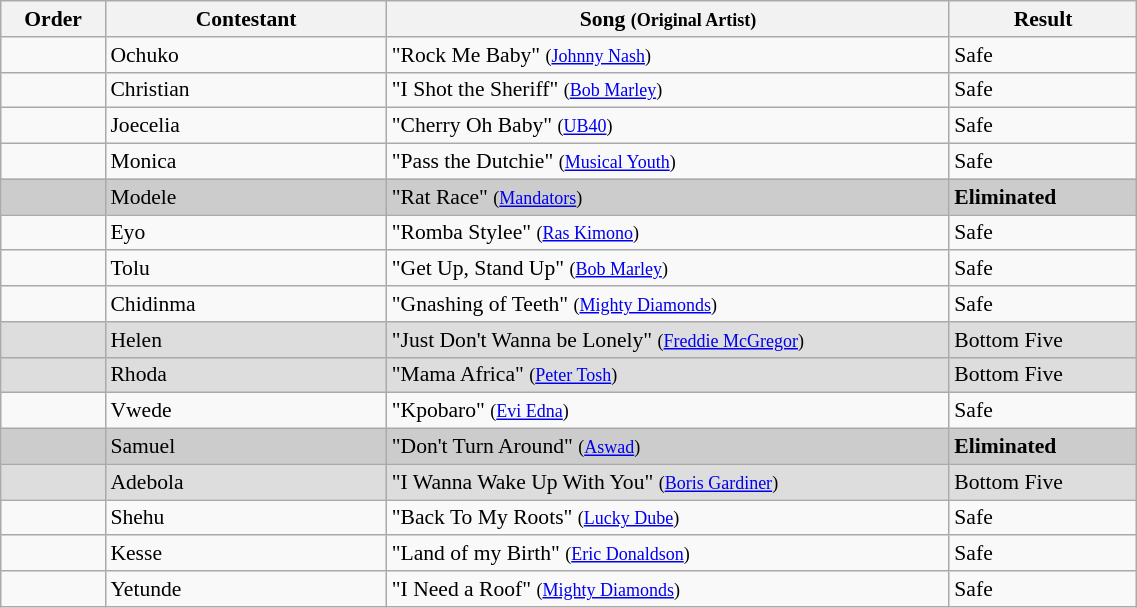<table class="wikitable" style="font-size:90%; width:60%; text-align: left;">
<tr>
<th width="05%">Order</th>
<th width="15%">Contestant</th>
<th width="30%">Song <small>(Original Artist)</small></th>
<th width="10%">Result</th>
</tr>
<tr>
<td></td>
<td>Ochuko</td>
<td>"Rock Me Baby" <small>(<a href='#'>Johnny Nash</a>)</small></td>
<td>Safe</td>
</tr>
<tr>
<td></td>
<td>Christian</td>
<td>"I Shot the Sheriff" <small>(<a href='#'>Bob Marley</a>)</small></td>
<td>Safe</td>
</tr>
<tr>
<td></td>
<td>Joecelia</td>
<td>"Cherry Oh Baby" <small>(<a href='#'>UB40</a>)</small></td>
<td>Safe</td>
</tr>
<tr>
<td></td>
<td>Monica</td>
<td>"Pass the Dutchie" <small>(<a href='#'>Musical Youth</a>)</small></td>
<td>Safe</td>
</tr>
<tr bgcolor="#CCCCCC">
<td></td>
<td>Modele</td>
<td>"Rat Race" <small>(<a href='#'>Mandators</a>)</small></td>
<td><strong>Eliminated</strong></td>
</tr>
<tr>
<td></td>
<td>Eyo</td>
<td>"Romba Stylee" <small>(<a href='#'>Ras Kimono</a>)</small></td>
<td>Safe</td>
</tr>
<tr>
<td></td>
<td>Tolu</td>
<td>"Get Up, Stand Up" <small>(<a href='#'>Bob Marley</a>)</small></td>
<td>Safe</td>
</tr>
<tr>
<td></td>
<td>Chidinma</td>
<td>"Gnashing of Teeth" <small>(<a href='#'>Mighty Diamonds</a>)</small></td>
<td>Safe</td>
</tr>
<tr bgcolor="#DDDDDD">
<td></td>
<td>Helen</td>
<td>"Just Don't Wanna be Lonely" <small>(<a href='#'>Freddie McGregor</a>)</small></td>
<td>Bottom Five</td>
</tr>
<tr bgcolor="#DDDDDD">
<td></td>
<td>Rhoda</td>
<td>"Mama Africa" <small>(<a href='#'>Peter Tosh</a>)</small></td>
<td>Bottom Five</td>
</tr>
<tr>
<td></td>
<td>Vwede</td>
<td>"Kpobaro" <small>(<a href='#'>Evi Edna</a>)</small></td>
<td>Safe</td>
</tr>
<tr bgcolor="#CCCCCC">
<td></td>
<td>Samuel</td>
<td>"Don't Turn Around" <small>(<a href='#'>Aswad</a>)</small></td>
<td><strong>Eliminated</strong></td>
</tr>
<tr bgcolor="#DDDDDD">
<td></td>
<td>Adebola</td>
<td>"I Wanna Wake Up With You" <small>(<a href='#'>Boris Gardiner</a>)</small></td>
<td>Bottom Five</td>
</tr>
<tr>
<td></td>
<td>Shehu</td>
<td>"Back To My Roots" <small>(<a href='#'>Lucky Dube</a>)</small></td>
<td>Safe</td>
</tr>
<tr>
<td></td>
<td>Kesse</td>
<td>"Land of my Birth" <small>(<a href='#'>Eric Donaldson</a>)</small></td>
<td>Safe</td>
</tr>
<tr>
<td></td>
<td>Yetunde</td>
<td>"I Need a Roof" <small>(<a href='#'>Mighty Diamonds</a>)</small></td>
<td>Safe</td>
</tr>
</table>
